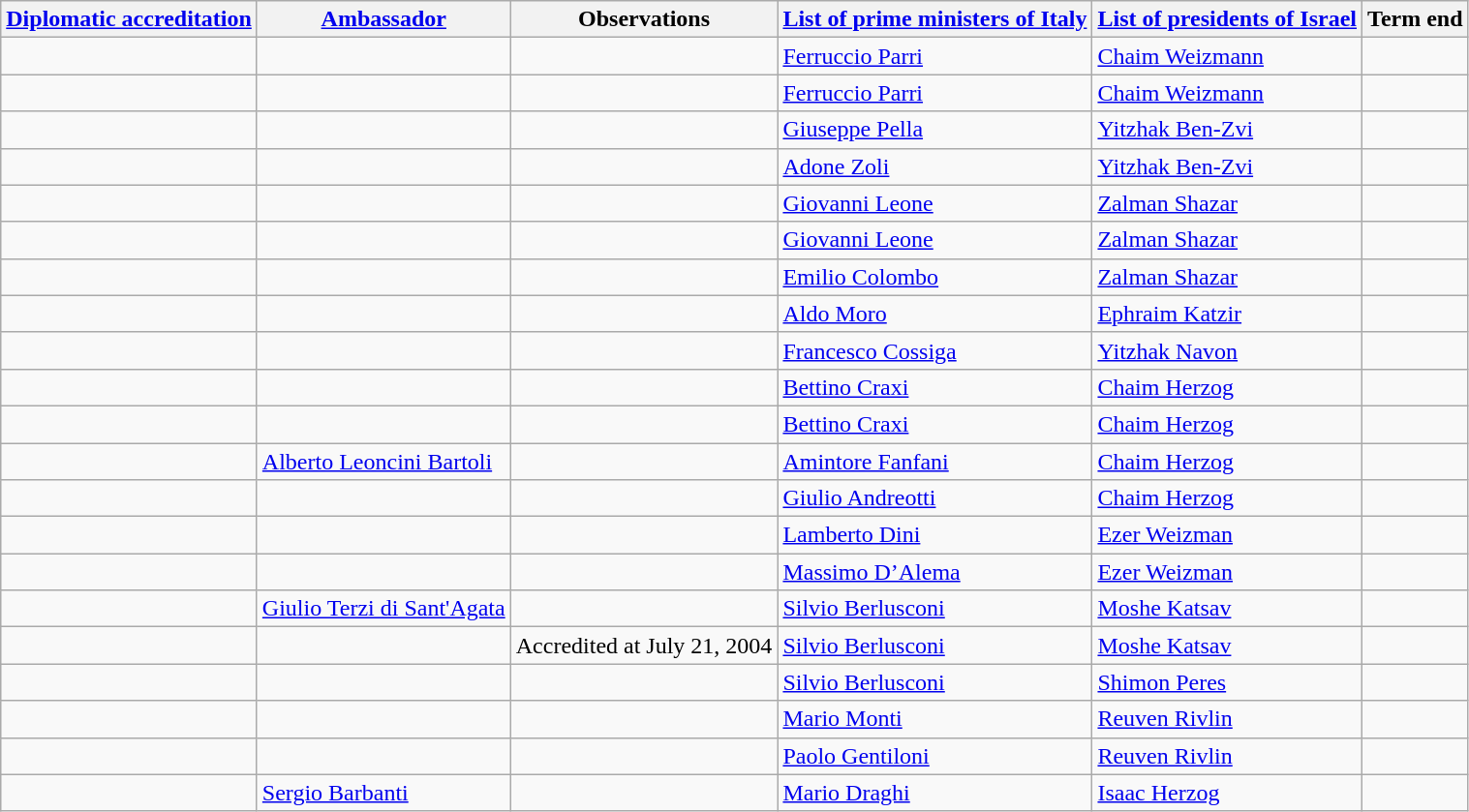<table class="wikitable sortable">
<tr>
<th><a href='#'>Diplomatic accreditation</a></th>
<th><a href='#'>Ambassador</a></th>
<th>Observations</th>
<th><a href='#'>List of prime ministers of Italy</a></th>
<th><a href='#'>List of presidents of Israel</a></th>
<th>Term end</th>
</tr>
<tr>
<td></td>
<td></td>
<td></td>
<td><a href='#'>Ferruccio Parri</a></td>
<td><a href='#'>Chaim Weizmann </a></td>
<td></td>
</tr>
<tr>
<td></td>
<td></td>
<td></td>
<td><a href='#'>Ferruccio Parri</a></td>
<td><a href='#'>Chaim Weizmann </a></td>
<td></td>
</tr>
<tr>
<td></td>
<td></td>
<td></td>
<td><a href='#'>Giuseppe Pella</a></td>
<td><a href='#'>Yitzhak Ben-Zvi </a></td>
<td></td>
</tr>
<tr>
<td></td>
<td></td>
<td></td>
<td><a href='#'>Adone Zoli</a></td>
<td><a href='#'>Yitzhak Ben-Zvi </a></td>
<td></td>
</tr>
<tr>
<td></td>
<td></td>
<td></td>
<td><a href='#'>Giovanni Leone</a></td>
<td><a href='#'>Zalman Shazar </a></td>
<td></td>
</tr>
<tr>
<td></td>
<td></td>
<td></td>
<td><a href='#'>Giovanni Leone</a></td>
<td><a href='#'>Zalman Shazar </a></td>
<td></td>
</tr>
<tr>
<td></td>
<td></td>
<td></td>
<td><a href='#'>Emilio Colombo</a></td>
<td><a href='#'>Zalman Shazar </a></td>
<td></td>
</tr>
<tr>
<td></td>
<td></td>
<td></td>
<td><a href='#'>Aldo Moro</a></td>
<td><a href='#'>Ephraim Katzir </a></td>
<td></td>
</tr>
<tr>
<td></td>
<td></td>
<td></td>
<td><a href='#'>Francesco Cossiga</a></td>
<td><a href='#'>Yitzhak Navon </a></td>
<td></td>
</tr>
<tr>
<td></td>
<td></td>
<td></td>
<td><a href='#'>Bettino Craxi</a></td>
<td><a href='#'>Chaim Herzog </a></td>
<td></td>
</tr>
<tr>
<td></td>
<td></td>
<td></td>
<td><a href='#'>Bettino Craxi</a></td>
<td><a href='#'>Chaim Herzog </a></td>
<td></td>
</tr>
<tr>
<td></td>
<td><a href='#'>Alberto Leoncini Bartoli</a></td>
<td></td>
<td><a href='#'>Amintore Fanfani</a></td>
<td><a href='#'>Chaim Herzog </a></td>
<td></td>
</tr>
<tr>
<td></td>
<td></td>
<td></td>
<td><a href='#'>Giulio Andreotti</a></td>
<td><a href='#'>Chaim Herzog </a></td>
<td></td>
</tr>
<tr>
<td></td>
<td></td>
<td></td>
<td><a href='#'>Lamberto Dini</a></td>
<td><a href='#'>Ezer Weizman </a></td>
<td></td>
</tr>
<tr>
<td></td>
<td></td>
<td></td>
<td><a href='#'>Massimo D’Alema</a></td>
<td><a href='#'>Ezer Weizman </a></td>
<td></td>
</tr>
<tr>
<td></td>
<td><a href='#'>Giulio Terzi di Sant'Agata</a></td>
<td></td>
<td><a href='#'>Silvio Berlusconi</a></td>
<td><a href='#'>Moshe Katsav</a></td>
<td></td>
</tr>
<tr>
<td></td>
<td></td>
<td>Accredited at July 21, 2004</td>
<td><a href='#'>Silvio Berlusconi</a></td>
<td><a href='#'>Moshe Katsav</a></td>
<td></td>
</tr>
<tr>
<td></td>
<td></td>
<td></td>
<td><a href='#'>Silvio Berlusconi</a></td>
<td><a href='#'>Shimon Peres </a></td>
<td></td>
</tr>
<tr>
<td></td>
<td></td>
<td></td>
<td><a href='#'>Mario Monti</a></td>
<td><a href='#'>Reuven Rivlin</a></td>
<td></td>
</tr>
<tr>
<td></td>
<td><br></onlyinclude></td>
<td></td>
<td><a href='#'>Paolo Gentiloni</a></td>
<td><a href='#'>Reuven Rivlin</a></td>
<td></td>
</tr>
<tr>
<td></td>
<td><a href='#'>Sergio Barbanti</a></td>
<td></td>
<td><a href='#'>Mario Draghi</a></td>
<td><a href='#'>Isaac Herzog</a></td>
<td></td>
</tr>
</table>
